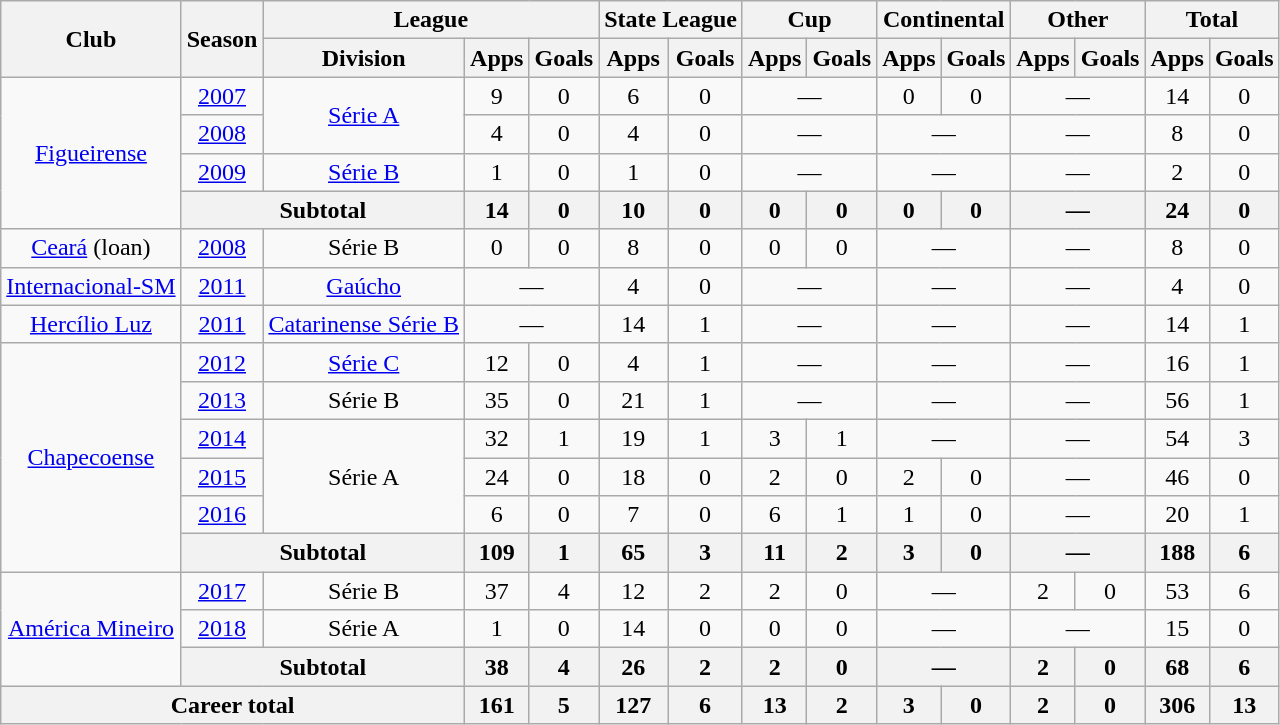<table class="wikitable" style="text-align: center;">
<tr>
<th rowspan="2">Club</th>
<th rowspan="2">Season</th>
<th colspan="3">League</th>
<th colspan="2">State League</th>
<th colspan="2">Cup</th>
<th colspan="2">Continental</th>
<th colspan="2">Other</th>
<th colspan="2">Total</th>
</tr>
<tr>
<th>Division</th>
<th>Apps</th>
<th>Goals</th>
<th>Apps</th>
<th>Goals</th>
<th>Apps</th>
<th>Goals</th>
<th>Apps</th>
<th>Goals</th>
<th>Apps</th>
<th>Goals</th>
<th>Apps</th>
<th>Goals</th>
</tr>
<tr>
<td rowspan="4" valign="center"><a href='#'>Figueirense</a></td>
<td><a href='#'>2007</a></td>
<td rowspan="2"><a href='#'>Série A</a></td>
<td>9</td>
<td>0</td>
<td>6</td>
<td>0</td>
<td colspan="2">—</td>
<td>0</td>
<td>0</td>
<td colspan="2">—</td>
<td>14</td>
<td>0</td>
</tr>
<tr>
<td><a href='#'>2008</a></td>
<td>4</td>
<td>0</td>
<td>4</td>
<td>0</td>
<td colspan="2">—</td>
<td colspan="2">—</td>
<td colspan="2">—</td>
<td>8</td>
<td>0</td>
</tr>
<tr>
<td><a href='#'>2009</a></td>
<td><a href='#'>Série B</a></td>
<td>1</td>
<td>0</td>
<td>1</td>
<td>0</td>
<td colspan="2">—</td>
<td colspan="2">—</td>
<td colspan="2">—</td>
<td>2</td>
<td>0</td>
</tr>
<tr>
<th colspan="2">Subtotal</th>
<th>14</th>
<th>0</th>
<th>10</th>
<th>0</th>
<th>0</th>
<th>0</th>
<th>0</th>
<th>0</th>
<th colspan="2">—</th>
<th>24</th>
<th>0</th>
</tr>
<tr>
<td valign="center"><a href='#'>Ceará</a> (loan)</td>
<td><a href='#'>2008</a></td>
<td>Série B</td>
<td>0</td>
<td>0</td>
<td>8</td>
<td>0</td>
<td>0</td>
<td>0</td>
<td colspan="2">—</td>
<td colspan="2">—</td>
<td>8</td>
<td>0</td>
</tr>
<tr>
<td valign="center"><a href='#'>Internacional-SM</a></td>
<td><a href='#'>2011</a></td>
<td><a href='#'>Gaúcho</a></td>
<td colspan="2">—</td>
<td>4</td>
<td>0</td>
<td colspan="2">—</td>
<td colspan="2">—</td>
<td colspan="2">—</td>
<td>4</td>
<td>0</td>
</tr>
<tr>
<td valign="center"><a href='#'>Hercílio Luz</a></td>
<td><a href='#'>2011</a></td>
<td><a href='#'>Catarinense Série B</a></td>
<td colspan="2">—</td>
<td>14</td>
<td>1</td>
<td colspan="2">—</td>
<td colspan="2">—</td>
<td colspan="2">—</td>
<td>14</td>
<td>1</td>
</tr>
<tr>
<td rowspan="6" valign="center"><a href='#'>Chapecoense</a></td>
<td><a href='#'>2012</a></td>
<td><a href='#'>Série C</a></td>
<td>12</td>
<td>0</td>
<td>4</td>
<td>1</td>
<td colspan="2">—</td>
<td colspan="2">—</td>
<td colspan="2">—</td>
<td>16</td>
<td>1</td>
</tr>
<tr>
<td><a href='#'>2013</a></td>
<td>Série B</td>
<td>35</td>
<td>0</td>
<td>21</td>
<td>1</td>
<td colspan="2">—</td>
<td colspan="2">—</td>
<td colspan="2">—</td>
<td>56</td>
<td>1</td>
</tr>
<tr>
<td><a href='#'>2014</a></td>
<td rowspan="3">Série A</td>
<td>32</td>
<td>1</td>
<td>19</td>
<td>1</td>
<td>3</td>
<td>1</td>
<td colspan="2">—</td>
<td colspan="2">—</td>
<td>54</td>
<td>3</td>
</tr>
<tr>
<td><a href='#'>2015</a></td>
<td>24</td>
<td>0</td>
<td>18</td>
<td>0</td>
<td>2</td>
<td>0</td>
<td>2</td>
<td>0</td>
<td colspan="2">—</td>
<td>46</td>
<td>0</td>
</tr>
<tr>
<td><a href='#'>2016</a></td>
<td>6</td>
<td>0</td>
<td>7</td>
<td>0</td>
<td>6</td>
<td>1</td>
<td>1</td>
<td>0</td>
<td colspan="2">—</td>
<td>20</td>
<td>1</td>
</tr>
<tr>
<th colspan="2">Subtotal</th>
<th>109</th>
<th>1</th>
<th>65</th>
<th>3</th>
<th>11</th>
<th>2</th>
<th>3</th>
<th>0</th>
<th colspan="2">—</th>
<th>188</th>
<th>6</th>
</tr>
<tr>
<td rowspan="3" valign="center"><a href='#'>América Mineiro</a></td>
<td><a href='#'>2017</a></td>
<td>Série B</td>
<td>37</td>
<td>4</td>
<td>12</td>
<td>2</td>
<td>2</td>
<td>0</td>
<td colspan="2">—</td>
<td>2</td>
<td>0</td>
<td>53</td>
<td>6</td>
</tr>
<tr>
<td><a href='#'>2018</a></td>
<td>Série A</td>
<td>1</td>
<td>0</td>
<td>14</td>
<td>0</td>
<td>0</td>
<td>0</td>
<td colspan="2">—</td>
<td colspan="2">—</td>
<td>15</td>
<td>0</td>
</tr>
<tr>
<th colspan="2">Subtotal</th>
<th>38</th>
<th>4</th>
<th>26</th>
<th>2</th>
<th>2</th>
<th>0</th>
<th colspan="2">—</th>
<th>2</th>
<th>0</th>
<th>68</th>
<th>6</th>
</tr>
<tr>
<th colspan="3"><strong>Career total</strong></th>
<th>161</th>
<th>5</th>
<th>127</th>
<th>6</th>
<th>13</th>
<th>2</th>
<th>3</th>
<th>0</th>
<th>2</th>
<th>0</th>
<th>306</th>
<th>13</th>
</tr>
</table>
